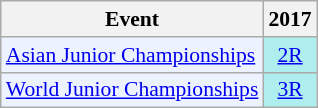<table style='font-size: 90%; text-align:center;' class='wikitable'>
<tr>
<th>Event</th>
<th>2017</th>
</tr>
<tr>
<td bgcolor="#ECF2FF"; align="left"><a href='#'>Asian Junior Championships</a></td>
<td bgcolor=AFEEEE><a href='#'>2R</a></td>
</tr>
<tr>
<td bgcolor="#ECF2FF"; align="left"><a href='#'>World Junior Championships</a></td>
<td bgcolor=AFEEEE><a href='#'>3R</a></td>
</tr>
</table>
